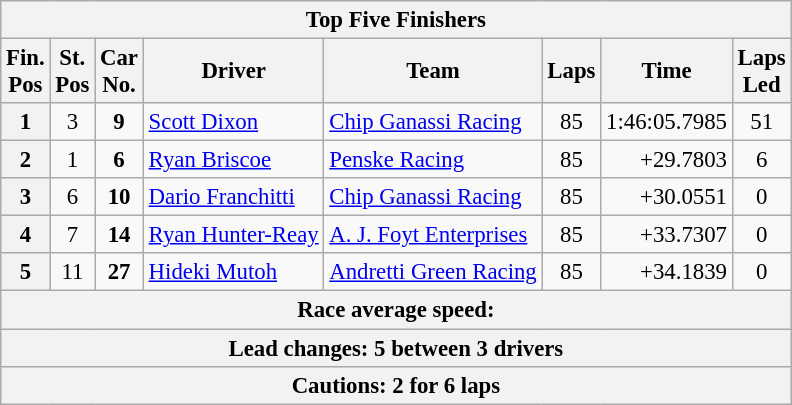<table class="wikitable" style="font-size:95%;text-align:center">
<tr>
<th colspan=9>Top Five Finishers</th>
</tr>
<tr>
<th>Fin.<br>Pos</th>
<th>St.<br>Pos</th>
<th>Car<br>No.</th>
<th>Driver</th>
<th>Team</th>
<th>Laps</th>
<th>Time</th>
<th>Laps<br>Led</th>
</tr>
<tr>
<th>1</th>
<td>3</td>
<td><strong>9</strong></td>
<td style="text-align:left"> <a href='#'>Scott Dixon</a></td>
<td style="text-align:left"><a href='#'>Chip Ganassi Racing</a></td>
<td>85</td>
<td align=right>1:46:05.7985</td>
<td>51</td>
</tr>
<tr>
<th>2</th>
<td>1</td>
<td><strong>6</strong></td>
<td style="text-align:left"> <a href='#'>Ryan Briscoe</a></td>
<td style="text-align:left"><a href='#'>Penske Racing</a></td>
<td>85</td>
<td align=right>+29.7803</td>
<td>6</td>
</tr>
<tr>
<th>3</th>
<td>6</td>
<td><strong>10</strong></td>
<td style="text-align:left"> <a href='#'>Dario Franchitti</a></td>
<td style="text-align:left"><a href='#'>Chip Ganassi Racing</a></td>
<td>85</td>
<td align=right>+30.0551</td>
<td>0</td>
</tr>
<tr>
<th>4</th>
<td>7</td>
<td><strong>14</strong></td>
<td style="text-align:left"> <a href='#'>Ryan Hunter-Reay</a></td>
<td style="text-align:left"><a href='#'>A. J. Foyt Enterprises</a></td>
<td>85</td>
<td align=right>+33.7307</td>
<td>0</td>
</tr>
<tr>
<th>5</th>
<td>11</td>
<td><strong>27</strong></td>
<td style="text-align:left"> <a href='#'>Hideki Mutoh</a></td>
<td style="text-align:left"><a href='#'>Andretti Green Racing</a></td>
<td>85</td>
<td align=right>+34.1839</td>
<td>0</td>
</tr>
<tr>
<th colspan=9>Race average speed: </th>
</tr>
<tr>
<th colspan=9>Lead changes: 5 between 3 drivers</th>
</tr>
<tr>
<th colspan=9>Cautions: 2 for 6 laps</th>
</tr>
</table>
